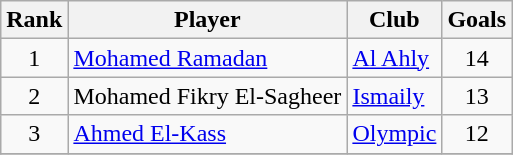<table class="wikitable" style="text-align:center">
<tr>
<th>Rank</th>
<th>Player</th>
<th>Club</th>
<th>Goals</th>
</tr>
<tr>
<td rowspan="1">1</td>
<td align="left"> <a href='#'>Mohamed Ramadan</a></td>
<td align="left"><a href='#'>Al Ahly</a></td>
<td rowspan="1">14</td>
</tr>
<tr>
<td rowspan="1">2</td>
<td align="left"> Mohamed Fikry El-Sagheer</td>
<td align="left"><a href='#'>Ismaily</a></td>
<td rowspan="1">13</td>
</tr>
<tr>
<td rowspan="1">3</td>
<td align="left"> <a href='#'>Ahmed El-Kass</a></td>
<td align="left"><a href='#'>Olympic</a></td>
<td rowspan="1">12</td>
</tr>
<tr>
</tr>
</table>
